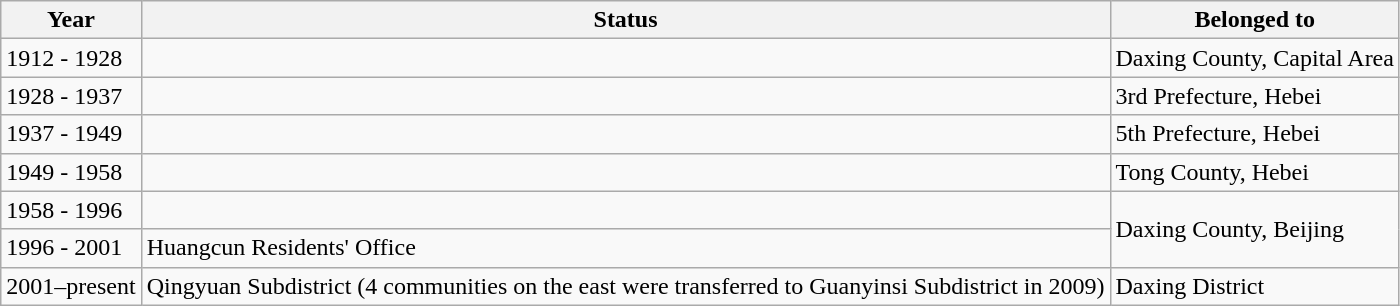<table class="wikitable">
<tr>
<th>Year</th>
<th>Status</th>
<th>Belonged to</th>
</tr>
<tr>
<td>1912 - 1928</td>
<td></td>
<td>Daxing County, Capital Area</td>
</tr>
<tr>
<td>1928 - 1937</td>
<td></td>
<td>3rd Prefecture, Hebei</td>
</tr>
<tr>
<td>1937 - 1949</td>
<td></td>
<td>5th Prefecture, Hebei</td>
</tr>
<tr>
<td>1949 - 1958</td>
<td></td>
<td>Tong County, Hebei</td>
</tr>
<tr>
<td>1958 - 1996</td>
<td></td>
<td rowspan="2">Daxing County, Beijing</td>
</tr>
<tr>
<td>1996 - 2001</td>
<td>Huangcun Residents' Office</td>
</tr>
<tr>
<td>2001–present</td>
<td>Qingyuan Subdistrict (4 communities on the east were transferred to Guanyinsi Subdistrict in 2009)</td>
<td>Daxing District</td>
</tr>
</table>
